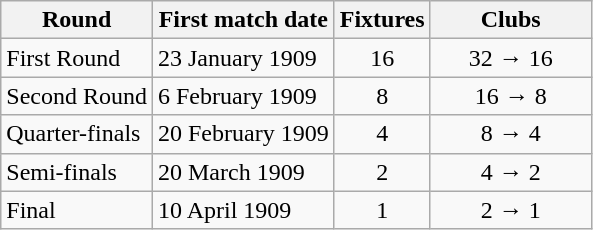<table class="wikitable">
<tr>
<th>Round</th>
<th>First match date</th>
<th>Fixtures</th>
<th width=100>Clubs</th>
</tr>
<tr align=center>
<td align=left>First Round</td>
<td align=left>23 January 1909</td>
<td>16</td>
<td>32 → 16</td>
</tr>
<tr align=center>
<td align=left>Second Round</td>
<td align=left>6 February 1909</td>
<td>8</td>
<td>16 → 8</td>
</tr>
<tr align=center>
<td align=left>Quarter-finals</td>
<td align=left>20 February 1909</td>
<td>4</td>
<td>8 → 4</td>
</tr>
<tr align=center>
<td align=left>Semi-finals</td>
<td align=left>20 March 1909</td>
<td>2</td>
<td>4 → 2</td>
</tr>
<tr align=center>
<td align=left>Final</td>
<td align=left>10 April 1909</td>
<td>1</td>
<td>2 → 1</td>
</tr>
</table>
